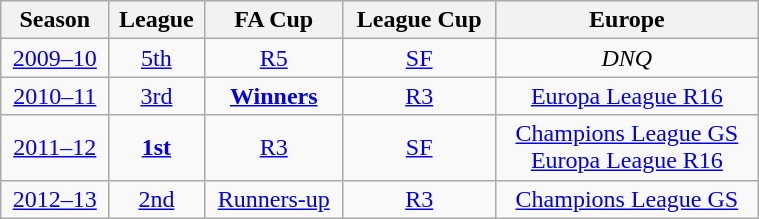<table class="wikitable" style="text-align:center;margin-left:1em;float:right" width="40%">
<tr bgcolor="#efefef">
<th>Season</th>
<th>League</th>
<th>FA Cup</th>
<th>League Cup</th>
<th>Europe</th>
</tr>
<tr>
<td><a href='#'>2009–10</a></td>
<td><a href='#'>5th</a></td>
<td><a href='#'>R5</a></td>
<td><a href='#'>SF</a></td>
<td><em>DNQ</em></td>
</tr>
<tr>
<td><a href='#'>2010–11</a></td>
<td><a href='#'>3rd</a></td>
<td><strong><a href='#'>Winners</a></strong></td>
<td><a href='#'>R3</a></td>
<td><a href='#'>Europa League R16</a></td>
</tr>
<tr>
<td><a href='#'>2011–12</a></td>
<td><strong><a href='#'>1st</a></strong></td>
<td><a href='#'>R3</a></td>
<td><a href='#'>SF</a></td>
<td><a href='#'>Champions League GS</a><em><br></em><a href='#'>Europa League R16</a></td>
</tr>
<tr>
<td><a href='#'>2012–13</a></td>
<td><a href='#'>2nd</a></td>
<td><a href='#'>Runners-up</a></td>
<td><a href='#'>R3</a></td>
<td><a href='#'>Champions League GS</a></td>
</tr>
</table>
